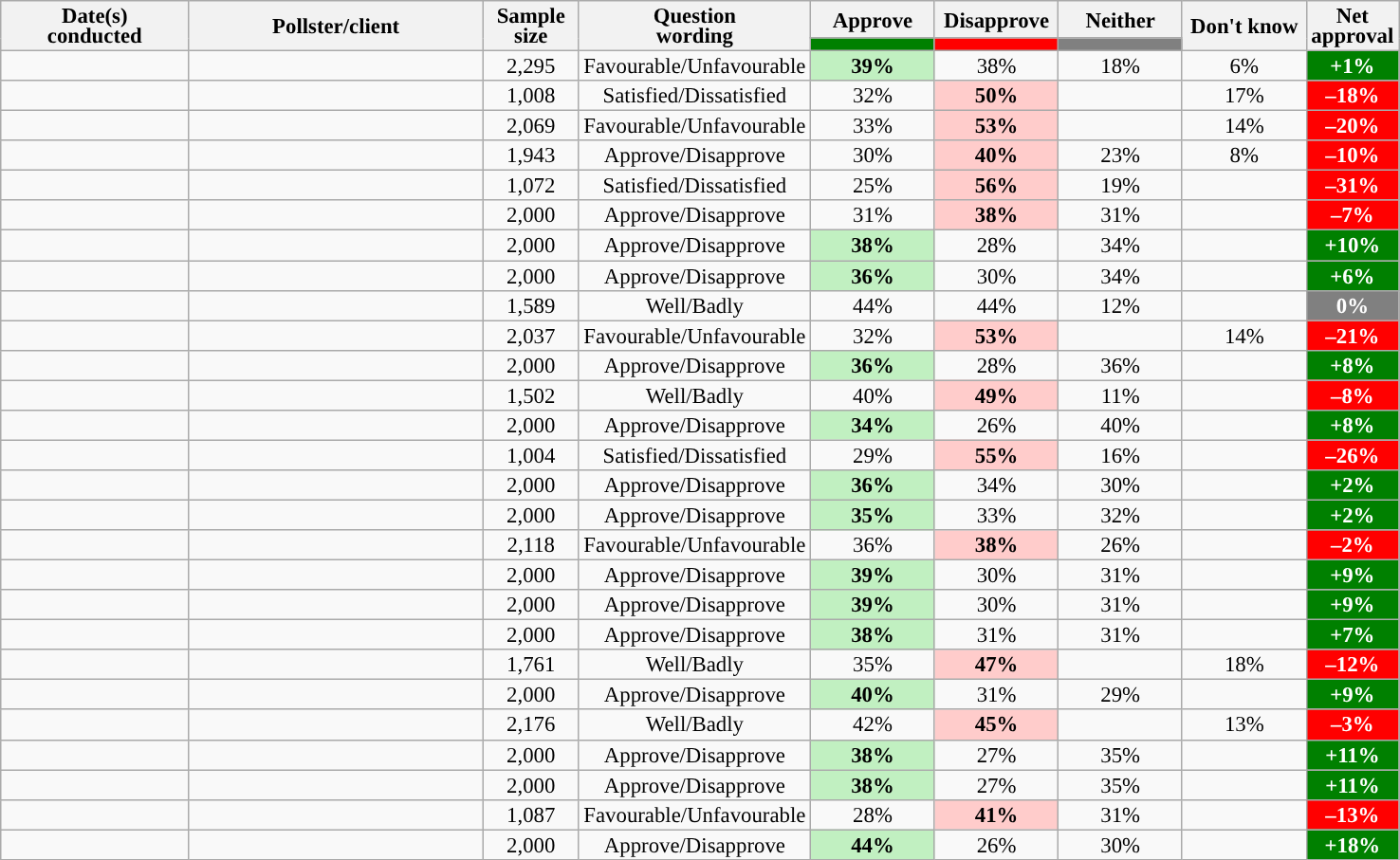<table class="wikitable collapsible sortable mw-datatable" style="text-align:center;font-size:95%;line-height:14px;">
<tr>
<th style="width:125px;" rowspan="2">Date(s)<br>conducted</th>
<th style="width:200px;" rowspan="2">Pollster/client</th>
<th style="width:60px;" rowspan="2">Sample size</th>
<th style="width:120px;" rowspan="2">Question<br>wording</th>
<th class="unsortable" style="width:80px;">Approve</th>
<th class="unsortable" style="width: 80px;">Disapprove</th>
<th class="unsortable" style="width:80px;">Neither</th>
<th class="unsortable" style="width:80px;" rowspan="2">Don't know</th>
<th class="unsortable" style="width:20px;" rowspan="2">Net approval</th>
</tr>
<tr>
<th class="unsortable" style="color:inherit;background:green;width:60px;"></th>
<th class="unsortable" style="color:inherit;background:red;width:60px;"></th>
<th class="unsortable" style="background:grey;width:60px;"></th>
</tr>
<tr>
<td></td>
<td></td>
<td>2,295</td>
<td>Favourable/Unfavourable</td>
<td style="background:#C1F0C1"><strong>39%</strong></td>
<td>38%</td>
<td>18%</td>
<td>6%</td>
<td style="background:green;color:white"><strong>+1%</strong></td>
</tr>
<tr>
<td></td>
<td></td>
<td>1,008</td>
<td>Satisfied/Dissatisfied</td>
<td>32%</td>
<td style="background:#ffcccb"><strong>50%</strong></td>
<td></td>
<td>17%</td>
<td style="background:red;color:white"><strong>–18%</strong></td>
</tr>
<tr>
<td></td>
<td></td>
<td>2,069</td>
<td>Favourable/Unfavourable</td>
<td>33%</td>
<td style="background:#ffcccb"><strong>53%</strong></td>
<td></td>
<td>14%</td>
<td style="background:red;color:white"><strong>–20%</strong></td>
</tr>
<tr>
<td></td>
<td></td>
<td>1,943</td>
<td>Approve/Disapprove</td>
<td>30%</td>
<td style="background:#ffcccb"><strong>40%</strong></td>
<td>23%</td>
<td>8%</td>
<td style="background:red;color:white"><strong>–10%</strong></td>
</tr>
<tr>
<td></td>
<td></td>
<td>1,072</td>
<td>Satisfied/Dissatisfied</td>
<td>25%</td>
<td style="background:#ffcccb"><strong>56%</strong></td>
<td>19%</td>
<td></td>
<td style="background:red;color:white"><strong>–31%</strong></td>
</tr>
<tr>
<td></td>
<td></td>
<td>2,000</td>
<td>Approve/Disapprove</td>
<td>31%</td>
<td style="background:#ffcccb"><strong>38%</strong></td>
<td>31%</td>
<td></td>
<td style="background:red;color:white"><strong>–7%</strong></td>
</tr>
<tr>
<td></td>
<td></td>
<td>2,000</td>
<td>Approve/Disapprove</td>
<td style="background:#C1F0C1"><strong>38%</strong></td>
<td>28%</td>
<td>34%</td>
<td></td>
<td style="background:green;color:white"><strong>+10%</strong></td>
</tr>
<tr>
<td></td>
<td></td>
<td>2,000</td>
<td>Approve/Disapprove</td>
<td style="background:#C1F0C1"><strong>36%</strong></td>
<td>30%</td>
<td>34%</td>
<td></td>
<td style="background:green;color:white"><strong>+6%</strong></td>
</tr>
<tr>
<td></td>
<td></td>
<td>1,589</td>
<td>Well/Badly</td>
<td>44%</td>
<td>44%</td>
<td>12%</td>
<td></td>
<td style="background:grey;color:white;"><strong>0%</strong></td>
</tr>
<tr>
<td></td>
<td></td>
<td>2,037</td>
<td>Favourable/Unfavourable</td>
<td>32%</td>
<td style="background:#ffcccb"><strong>53%</strong></td>
<td></td>
<td>14%</td>
<td style="background:red;color:white"><strong>–21%</strong></td>
</tr>
<tr>
<td></td>
<td></td>
<td>2,000</td>
<td>Approve/Disapprove</td>
<td style="background:#C1F0C1"><strong>36%</strong></td>
<td>28%</td>
<td>36%</td>
<td></td>
<td style="background:green;color:white"><strong>+8%</strong></td>
</tr>
<tr>
<td></td>
<td></td>
<td>1,502</td>
<td>Well/Badly</td>
<td>40%</td>
<td style="background:#ffcccb"><strong>49%</strong></td>
<td>11%</td>
<td></td>
<td style="background:red;color:white"><strong>–8%</strong></td>
</tr>
<tr>
<td></td>
<td></td>
<td>2,000</td>
<td>Approve/Disapprove</td>
<td style="background:#C1F0C1"><strong>34%</strong></td>
<td>26%</td>
<td>40%</td>
<td></td>
<td style="background:green;color:white"><strong>+8%</strong></td>
</tr>
<tr>
<td></td>
<td></td>
<td>1,004</td>
<td>Satisfied/Dissatisfied</td>
<td>29%</td>
<td style="background:#ffcccb"><strong>55%</strong></td>
<td>16%</td>
<td></td>
<td style="background:red;color:white"><strong>–26%</strong></td>
</tr>
<tr>
<td></td>
<td></td>
<td>2,000</td>
<td>Approve/Disapprove</td>
<td style="background:#C1F0C1"><strong>36%</strong></td>
<td>34%</td>
<td>30%</td>
<td></td>
<td style="background:green;color:white"><strong>+2%</strong></td>
</tr>
<tr>
<td></td>
<td></td>
<td>2,000</td>
<td>Approve/Disapprove</td>
<td style="background:#C1F0C1"><strong>35%</strong></td>
<td>33%</td>
<td>32%</td>
<td></td>
<td style="background:green;color:white"><strong>+2%</strong></td>
</tr>
<tr>
<td></td>
<td></td>
<td>2,118</td>
<td>Favourable/Unfavourable</td>
<td>36%</td>
<td style="background:#ffcccb"><strong>38%</strong></td>
<td>26%</td>
<td></td>
<td style="background:red;color:white"><strong>–2%</strong></td>
</tr>
<tr>
<td></td>
<td></td>
<td>2,000</td>
<td>Approve/Disapprove</td>
<td style="background:#C1F0C1"><strong>39%</strong></td>
<td>30%</td>
<td>31%</td>
<td></td>
<td style="background:green;color:white"><strong>+9%</strong></td>
</tr>
<tr>
<td></td>
<td></td>
<td>2,000</td>
<td>Approve/Disapprove</td>
<td style="background:#C1F0C1"><strong>39%</strong></td>
<td>30%</td>
<td>31%</td>
<td></td>
<td style="background:green;color:white"><strong>+9%</strong></td>
</tr>
<tr>
<td></td>
<td></td>
<td>2,000</td>
<td>Approve/Disapprove</td>
<td style="background:#C1F0C1"><strong>38%</strong></td>
<td>31%</td>
<td>31%</td>
<td></td>
<td style="background:green;color:white"><strong>+7%</strong></td>
</tr>
<tr>
<td></td>
<td></td>
<td>1,761</td>
<td>Well/Badly</td>
<td>35%</td>
<td style="background:#ffcccb"><strong>47%</strong></td>
<td></td>
<td>18%</td>
<td style="background:red;color:white"><strong>–12%</strong></td>
</tr>
<tr>
<td></td>
<td></td>
<td>2,000</td>
<td>Approve/Disapprove</td>
<td style="background:#C1F0C1"><strong>40%</strong></td>
<td>31%</td>
<td>29%</td>
<td></td>
<td style="background:green;color:white"><strong>+9%</strong></td>
</tr>
<tr>
<td></td>
<td></td>
<td>2,176</td>
<td>Well/Badly</td>
<td>42%</td>
<td style="background:#ffcccb"><strong>45%</strong></td>
<td></td>
<td>13%</td>
<td style="background:red;color:white"><strong>–3%</strong></td>
</tr>
<tr>
<td></td>
<td></td>
<td>2,000</td>
<td>Approve/Disapprove</td>
<td style="background:#C1F0C1"><strong>38%</strong></td>
<td>27%</td>
<td>35%</td>
<td></td>
<td style="background:green;color:white"><strong>+11%</strong></td>
</tr>
<tr>
<td></td>
<td></td>
<td>2,000</td>
<td>Approve/Disapprove</td>
<td style="background:#C1F0C1"><strong>38%</strong></td>
<td>27%</td>
<td>35%</td>
<td></td>
<td style="background:green;color:white"><strong>+11%</strong></td>
</tr>
<tr>
<td></td>
<td></td>
<td>1,087</td>
<td>Favourable/Unfavourable</td>
<td>28%</td>
<td style="background:#ffcccb"><strong>41%</strong></td>
<td>31%</td>
<td></td>
<td style="background:red;color:white"><strong>–13%</strong></td>
</tr>
<tr>
<td></td>
<td></td>
<td>2,000</td>
<td>Approve/Disapprove</td>
<td style="background:#C1F0C1"><strong>44%</strong></td>
<td>26%</td>
<td>30%</td>
<td></td>
<td style="background:green;color:white"><strong>+18%</strong></td>
</tr>
</table>
